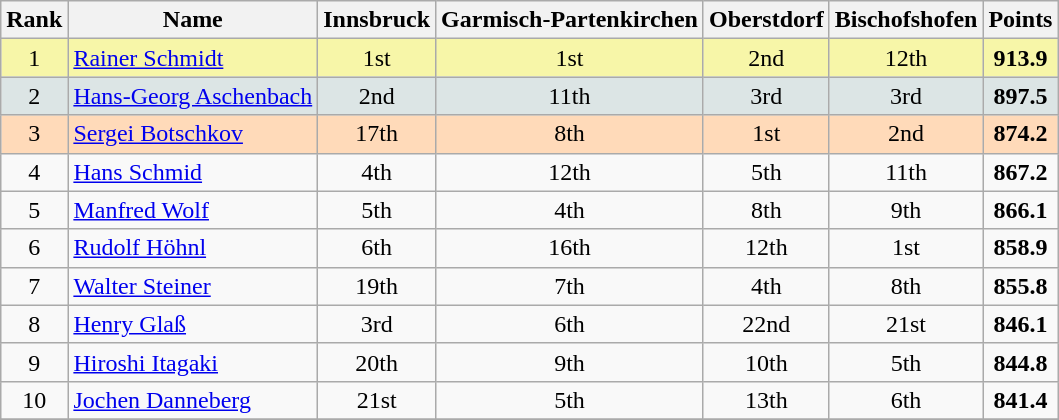<table class="wikitable sortable">
<tr>
<th align=Center>Rank</th>
<th>Name</th>
<th>Innsbruck</th>
<th>Garmisch-Partenkirchen</th>
<th>Oberstdorf</th>
<th>Bischofshofen</th>
<th>Points</th>
</tr>
<tr style="background:#F7F6A8">
<td align=center>1</td>
<td> <a href='#'>Rainer Schmidt</a></td>
<td align=center>1st</td>
<td align=center>1st</td>
<td align=center>2nd</td>
<td align=center>12th</td>
<td align=center><strong>913.9</strong></td>
</tr>
<tr style="background: #DCE5E5;">
<td align=center>2</td>
<td> <a href='#'>Hans-Georg Aschenbach</a></td>
<td align=center>2nd</td>
<td align=center>11th</td>
<td align=center>3rd</td>
<td align=center>3rd</td>
<td align=center><strong>897.5</strong></td>
</tr>
<tr style="background: #FFDAB9;">
<td align=center>3</td>
<td> <a href='#'>Sergei Botschkov</a></td>
<td align=center>17th</td>
<td align=center>8th</td>
<td align=center>1st</td>
<td align=center>2nd</td>
<td align=center><strong>874.2</strong></td>
</tr>
<tr>
<td align=center>4</td>
<td> <a href='#'>Hans Schmid</a></td>
<td align=center>4th</td>
<td align=center>12th</td>
<td align=center>5th</td>
<td align=center>11th</td>
<td align=center><strong>867.2</strong></td>
</tr>
<tr>
<td align=center>5</td>
<td> <a href='#'>Manfred Wolf</a></td>
<td align=center>5th</td>
<td align=center>4th</td>
<td align=center>8th</td>
<td align=center>9th</td>
<td align=center><strong>866.1</strong></td>
</tr>
<tr>
<td align=center>6</td>
<td> <a href='#'>Rudolf Höhnl</a></td>
<td align=center>6th</td>
<td align=center>16th</td>
<td align=center>12th</td>
<td align=center>1st</td>
<td align=center><strong>858.9</strong></td>
</tr>
<tr>
<td align=center>7</td>
<td> <a href='#'>Walter Steiner</a></td>
<td align=center>19th</td>
<td align=center>7th</td>
<td align=center>4th</td>
<td align=center>8th</td>
<td align=center><strong>855.8</strong></td>
</tr>
<tr>
<td align=center>8</td>
<td> <a href='#'>Henry Glaß</a></td>
<td align=center>3rd</td>
<td align=center>6th</td>
<td align=center>22nd</td>
<td align=center>21st</td>
<td align=center><strong>846.1</strong></td>
</tr>
<tr>
<td align=center>9</td>
<td> <a href='#'>Hiroshi Itagaki</a></td>
<td align=center>20th</td>
<td align=center>9th</td>
<td align=center>10th</td>
<td align=center>5th</td>
<td align=center><strong>844.8</strong></td>
</tr>
<tr>
<td align=center>10</td>
<td> <a href='#'>Jochen Danneberg</a></td>
<td align=center>21st</td>
<td align=center>5th</td>
<td align=center>13th</td>
<td align=center>6th</td>
<td align=center><strong>841.4</strong></td>
</tr>
<tr>
</tr>
</table>
